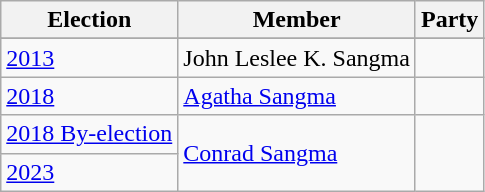<table class="wikitable sortable">
<tr>
<th>Election</th>
<th>Member</th>
<th colspan=2>Party</th>
</tr>
<tr>
</tr>
<tr>
<td><a href='#'>2013</a></td>
<td>John Leslee K. Sangma</td>
<td></td>
</tr>
<tr>
<td><a href='#'>2018</a></td>
<td><a href='#'>Agatha Sangma</a></td>
<td></td>
</tr>
<tr>
<td><a href='#'>2018 By-election</a></td>
<td rowspan=2><a href='#'>Conrad Sangma</a></td>
</tr>
<tr>
<td><a href='#'>2023</a></td>
</tr>
</table>
